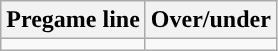<table class="wikitable">
<tr align="center">
<th>Pregame line</th>
<th>Over/under</th>
</tr>
<tr align="center">
<td></td>
<td></td>
</tr>
</table>
